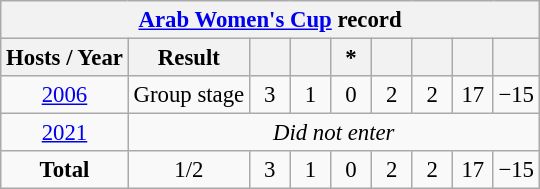<table class="wikitable" style="text-align: center;font-size:95%;">
<tr>
<th style="color:   "width:1%; colspan=10><a href='#'>Arab Women's Cup</a> record</th>
</tr>
<tr>
<th>Hosts / Year</th>
<th>Result</th>
<th width=20></th>
<th width=20></th>
<th width=20>*</th>
<th width=20></th>
<th width=20></th>
<th width=20></th>
<th width=20></th>
</tr>
<tr>
<td> <a href='#'>2006</a></td>
<td>Group stage</td>
<td>3</td>
<td>1</td>
<td>0</td>
<td>2</td>
<td>2</td>
<td>17</td>
<td>−15</td>
</tr>
<tr>
<td> <a href='#'>2021</a></td>
<td colspan=8><em>Did not enter</em></td>
</tr>
<tr>
<td><strong>Total</strong></td>
<td>1/2</td>
<td>3</td>
<td>1</td>
<td>0</td>
<td>2</td>
<td>2</td>
<td>17</td>
<td>−15</td>
</tr>
</table>
